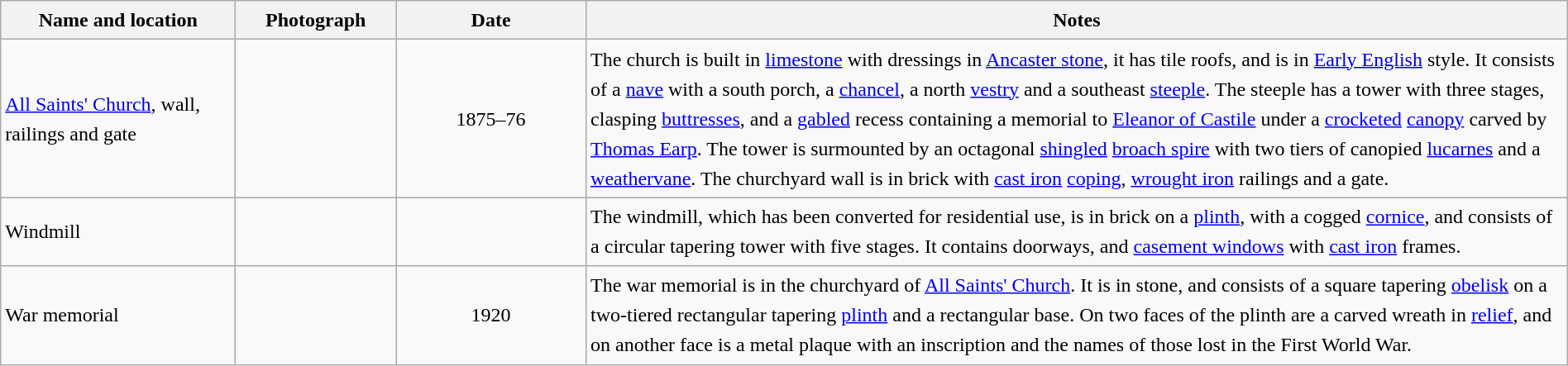<table class="wikitable sortable plainrowheaders" style="width:100%; border:0px; text-align:left; line-height:150%">
<tr>
<th scope="col"  style="width:150px">Name and location</th>
<th scope="col"  style="width:100px" class="unsortable">Photograph</th>
<th scope="col"  style="width:120px">Date</th>
<th scope="col"  style="width:650px" class="unsortable">Notes</th>
</tr>
<tr>
<td><a href='#'>All Saints' Church</a>, wall, railings and gate<br><small></small></td>
<td></td>
<td align="center">1875–76</td>
<td>The church is built in <a href='#'>limestone</a> with dressings in <a href='#'>Ancaster stone</a>, it has tile roofs, and is in <a href='#'>Early English</a> style.  It consists of a <a href='#'>nave</a> with a south porch, a <a href='#'>chancel</a>, a north <a href='#'>vestry</a> and a southeast <a href='#'>steeple</a>.  The steeple has a tower with three stages, clasping <a href='#'>buttresses</a>, and a <a href='#'>gabled</a> recess containing a memorial to <a href='#'>Eleanor of Castile</a> under a <a href='#'>crocketed</a> <a href='#'>canopy</a> carved by <a href='#'>Thomas Earp</a>.  The tower is surmounted by an octagonal <a href='#'>shingled</a> <a href='#'>broach spire</a> with two tiers of canopied <a href='#'>lucarnes</a> and a <a href='#'>weathervane</a>.  The churchyard wall is in brick with <a href='#'>cast iron</a> <a href='#'>coping</a>, <a href='#'>wrought iron</a> railings and a gate.</td>
</tr>
<tr>
<td>Windmill<br><small></small></td>
<td></td>
<td align="center"></td>
<td>The windmill, which has been converted for residential use, is in brick on a <a href='#'>plinth</a>, with a cogged <a href='#'>cornice</a>, and consists of a circular tapering tower with five stages.  It contains doorways, and <a href='#'>casement windows</a> with <a href='#'>cast iron</a> frames.</td>
</tr>
<tr>
<td>War memorial<br><small></small></td>
<td></td>
<td align="center">1920</td>
<td>The war memorial is in the churchyard of <a href='#'>All Saints' Church</a>.  It is in stone, and consists of a square tapering <a href='#'>obelisk</a> on a two-tiered rectangular tapering <a href='#'>plinth</a> and a rectangular base.  On two faces of the plinth are a carved wreath in <a href='#'>relief</a>, and on another face is a metal plaque with an inscription and the names of those lost in the First World War.</td>
</tr>
<tr>
</tr>
</table>
